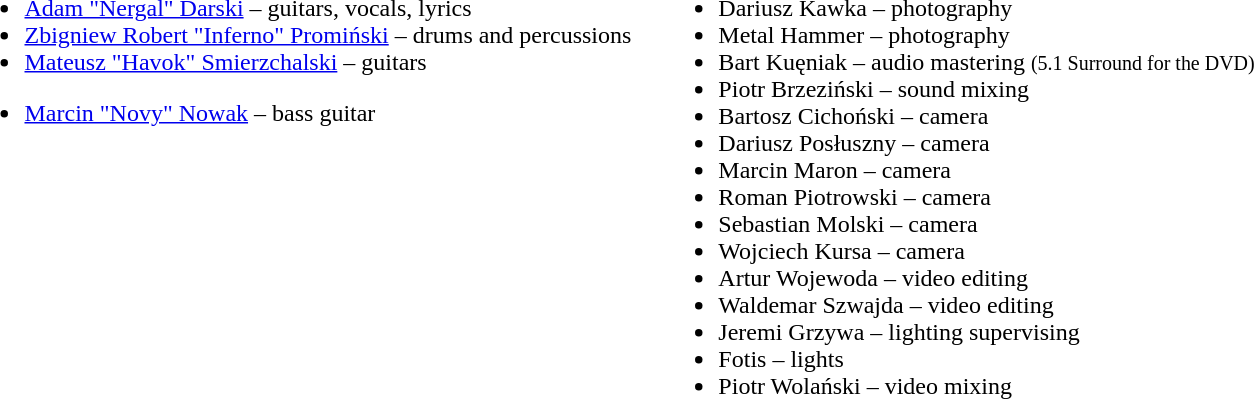<table>
<tr>
<td valign="top"><br><ul><li><a href='#'>Adam "Nergal" Darski</a> – guitars, vocals, lyrics</li><li><a href='#'>Zbigniew Robert "Inferno" Promiński</a> – drums and percussions</li><li><a href='#'>Mateusz "Havok" Smierzchalski</a> – guitars</li></ul><ul><li><a href='#'>Marcin "Novy" Nowak</a> – bass guitar</li></ul></td>
<td width="10"></td>
<td valign="top"><br><ul><li>Dariusz Kawka – photography</li><li>Metal Hammer – photography</li><li>Bart Kuęniak – audio mastering <small>(5.1 Surround for the DVD)</small></li><li>Piotr Brzeziński – sound mixing</li><li>Bartosz Cichoński – camera</li><li>Dariusz Posłuszny – camera</li><li>Marcin Maron – camera</li><li>Roman Piotrowski – camera</li><li>Sebastian Molski – camera</li><li>Wojciech Kursa – camera</li><li>Artur Wojewoda – video editing</li><li>Waldemar Szwajda – video editing</li><li>Jeremi Grzywa – lighting supervising</li><li>Fotis – lights</li><li>Piotr Wolański – video mixing</li></ul></td>
</tr>
</table>
